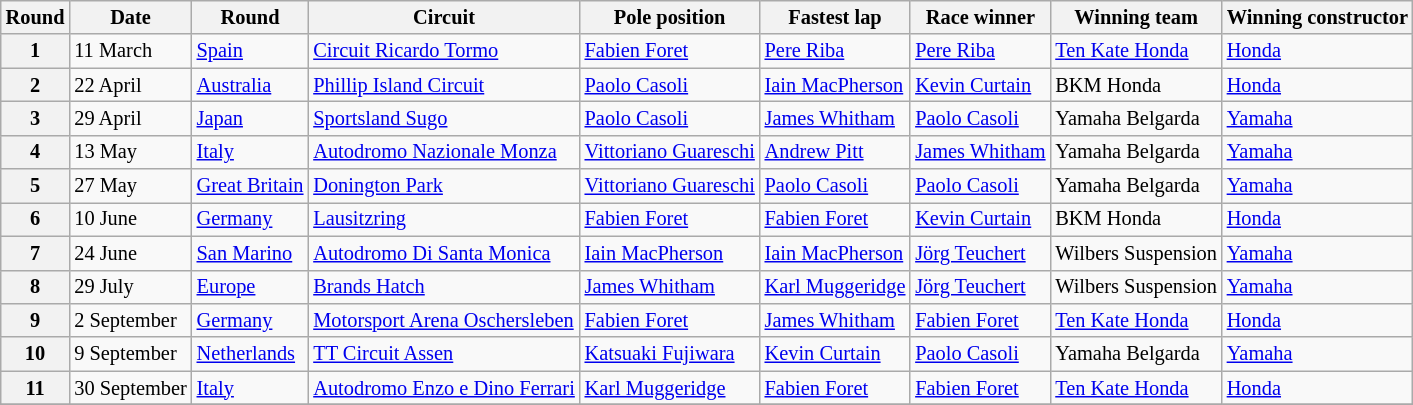<table class="wikitable" style="font-size: 85%; text-align: left">
<tr>
<th>Round</th>
<th>Date</th>
<th>Round</th>
<th>Circuit</th>
<th>Pole position</th>
<th>Fastest lap</th>
<th>Race winner</th>
<th>Winning team</th>
<th>Winning constructor</th>
</tr>
<tr>
<th>1</th>
<td>11 March</td>
<td> <a href='#'>Spain</a></td>
<td><a href='#'>Circuit Ricardo Tormo</a></td>
<td> <a href='#'>Fabien Foret</a></td>
<td> <a href='#'>Pere Riba</a></td>
<td> <a href='#'>Pere Riba</a></td>
<td><a href='#'>Ten Kate Honda</a></td>
<td><a href='#'>Honda</a></td>
</tr>
<tr>
<th>2</th>
<td>22 April</td>
<td> <a href='#'>Australia</a></td>
<td><a href='#'>Phillip Island Circuit</a></td>
<td> <a href='#'>Paolo Casoli</a></td>
<td> <a href='#'>Iain MacPherson</a></td>
<td> <a href='#'>Kevin Curtain</a></td>
<td>BKM Honda</td>
<td><a href='#'>Honda</a></td>
</tr>
<tr>
<th>3</th>
<td>29 April</td>
<td> <a href='#'>Japan</a></td>
<td><a href='#'>Sportsland Sugo</a></td>
<td> <a href='#'>Paolo Casoli</a></td>
<td> <a href='#'>James Whitham</a></td>
<td> <a href='#'>Paolo Casoli</a></td>
<td>Yamaha Belgarda</td>
<td><a href='#'>Yamaha</a></td>
</tr>
<tr>
<th>4</th>
<td>13 May</td>
<td> <a href='#'>Italy</a></td>
<td><a href='#'>Autodromo Nazionale Monza</a></td>
<td> <a href='#'>Vittoriano Guareschi</a></td>
<td> <a href='#'>Andrew Pitt</a></td>
<td> <a href='#'>James Whitham</a></td>
<td>Yamaha Belgarda</td>
<td><a href='#'>Yamaha</a></td>
</tr>
<tr>
<th>5</th>
<td>27 May</td>
<td> <a href='#'>Great Britain</a></td>
<td><a href='#'>Donington Park</a></td>
<td> <a href='#'>Vittoriano Guareschi</a></td>
<td> <a href='#'>Paolo Casoli</a></td>
<td> <a href='#'>Paolo Casoli</a></td>
<td>Yamaha Belgarda</td>
<td><a href='#'>Yamaha</a></td>
</tr>
<tr>
<th>6</th>
<td>10 June</td>
<td> <a href='#'>Germany</a></td>
<td><a href='#'>Lausitzring</a></td>
<td> <a href='#'>Fabien Foret</a></td>
<td> <a href='#'>Fabien Foret</a></td>
<td> <a href='#'>Kevin Curtain</a></td>
<td>BKM Honda</td>
<td><a href='#'>Honda</a></td>
</tr>
<tr>
<th>7</th>
<td>24 June</td>
<td> <a href='#'>San Marino</a></td>
<td><a href='#'>Autodromo Di Santa Monica</a></td>
<td> <a href='#'>Iain MacPherson</a></td>
<td> <a href='#'>Iain MacPherson</a></td>
<td> <a href='#'>Jörg Teuchert</a></td>
<td>Wilbers Suspension</td>
<td><a href='#'>Yamaha</a></td>
</tr>
<tr>
<th>8</th>
<td>29 July</td>
<td> <a href='#'>Europe</a></td>
<td><a href='#'>Brands Hatch</a></td>
<td> <a href='#'>James Whitham</a></td>
<td> <a href='#'>Karl Muggeridge</a></td>
<td> <a href='#'>Jörg Teuchert</a></td>
<td>Wilbers Suspension</td>
<td><a href='#'>Yamaha</a></td>
</tr>
<tr>
<th>9</th>
<td>2 September</td>
<td> <a href='#'>Germany</a></td>
<td><a href='#'>Motorsport Arena Oschersleben</a></td>
<td> <a href='#'>Fabien Foret</a></td>
<td> <a href='#'>James Whitham</a></td>
<td> <a href='#'>Fabien Foret</a></td>
<td><a href='#'>Ten Kate Honda</a></td>
<td><a href='#'>Honda</a></td>
</tr>
<tr>
<th>10</th>
<td>9 September</td>
<td> <a href='#'>Netherlands</a></td>
<td><a href='#'>TT Circuit Assen</a></td>
<td> <a href='#'>Katsuaki Fujiwara</a></td>
<td> <a href='#'>Kevin Curtain</a></td>
<td> <a href='#'>Paolo Casoli</a></td>
<td>Yamaha Belgarda</td>
<td><a href='#'>Yamaha</a></td>
</tr>
<tr>
<th>11</th>
<td>30 September</td>
<td> <a href='#'>Italy</a></td>
<td><a href='#'>Autodromo Enzo e Dino Ferrari</a></td>
<td> <a href='#'>Karl Muggeridge</a></td>
<td> <a href='#'>Fabien Foret</a></td>
<td> <a href='#'>Fabien Foret</a></td>
<td><a href='#'>Ten Kate Honda</a></td>
<td><a href='#'>Honda</a></td>
</tr>
<tr>
</tr>
</table>
